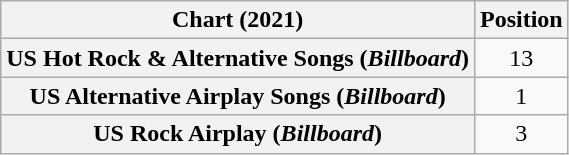<table class="wikitable sortable plainrowheaders" style="text-align:center">
<tr>
<th scope="col">Chart (2021)</th>
<th scope="col">Position</th>
</tr>
<tr>
<th scope="row">US Hot Rock & Alternative Songs (<em>Billboard</em>)</th>
<td>13</td>
</tr>
<tr>
<th scope="row">US Alternative Airplay Songs (<em>Billboard</em>)</th>
<td>1</td>
</tr>
<tr>
<th scope="row">US Rock Airplay (<em>Billboard</em>)</th>
<td>3</td>
</tr>
</table>
